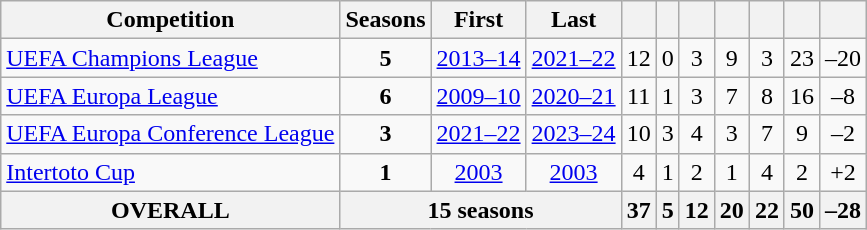<table class="wikitable" style="text-align:center">
<tr>
<th>Competition</th>
<th>Seasons</th>
<th>First</th>
<th>Last</th>
<th></th>
<th></th>
<th></th>
<th></th>
<th></th>
<th></th>
<th></th>
</tr>
<tr>
<td style="text-align:left;"><a href='#'>UEFA Champions League</a></td>
<td><strong>5</strong></td>
<td><a href='#'>2013–14</a></td>
<td><a href='#'>2021–22</a></td>
<td>12</td>
<td>0</td>
<td>3</td>
<td>9</td>
<td>3</td>
<td>23</td>
<td>–20</td>
</tr>
<tr>
<td style="text-align:left;"><a href='#'>UEFA Europa League</a></td>
<td><strong>6</strong></td>
<td><a href='#'>2009–10</a></td>
<td><a href='#'>2020–21</a></td>
<td>11</td>
<td>1</td>
<td>3</td>
<td>7</td>
<td>8</td>
<td>16</td>
<td>–8</td>
</tr>
<tr>
<td style="text-align:left;"><a href='#'>UEFA Europa Conference League</a></td>
<td><strong>3</strong></td>
<td><a href='#'>2021–22</a></td>
<td><a href='#'>2023–24</a></td>
<td>10</td>
<td>3</td>
<td>4</td>
<td>3</td>
<td>7</td>
<td>9</td>
<td>–2</td>
</tr>
<tr>
<td style="text-align:left;"><a href='#'>Intertoto Cup</a></td>
<td><strong>1</strong></td>
<td><a href='#'>2003</a></td>
<td><a href='#'>2003</a></td>
<td>4</td>
<td>1</td>
<td>2</td>
<td>1</td>
<td>4</td>
<td>2</td>
<td>+2</td>
</tr>
<tr>
<th><strong>OVERALL</strong></th>
<th colspan="3"><strong>15 seasons</strong></th>
<th><strong>37</strong></th>
<th><strong>5</strong></th>
<th><strong>12</strong></th>
<th><strong>20</strong></th>
<th><strong>22</strong></th>
<th><strong>50</strong></th>
<th>–28</th>
</tr>
</table>
